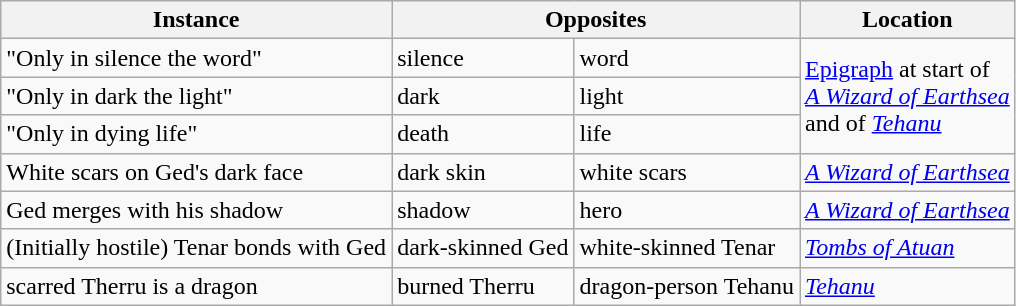<table class="wikitable">
<tr>
<th>Instance</th>
<th colspan=2>Opposites</th>
<th>Location</th>
</tr>
<tr>
<td>"Only in silence the word"</td>
<td>silence</td>
<td>word</td>
<td rowspan=3><a href='#'>Epigraph</a> at start of<br><em><a href='#'>A Wizard of Earthsea</a></em><br>and of <em><a href='#'>Tehanu</a></em></td>
</tr>
<tr>
<td>"Only in dark the light"</td>
<td>dark</td>
<td>light </td>
</tr>
<tr>
<td>"Only in dying life"</td>
<td>death</td>
<td>life     </td>
</tr>
<tr>
<td>White scars on Ged's dark face</td>
<td>dark skin</td>
<td>white scars</td>
<td><em><a href='#'>A Wizard of Earthsea</a></em></td>
</tr>
<tr>
<td>Ged merges with his shadow</td>
<td>shadow</td>
<td>hero</td>
<td><em><a href='#'>A Wizard of Earthsea</a></em></td>
</tr>
<tr>
<td>(Initially hostile) Tenar bonds with Ged</td>
<td>dark-skinned Ged</td>
<td>white-skinned Tenar</td>
<td><em><a href='#'>Tombs of Atuan</a></em></td>
</tr>
<tr>
<td>scarred Therru is a dragon</td>
<td>burned Therru</td>
<td>dragon-person Tehanu</td>
<td><em><a href='#'>Tehanu</a></em></td>
</tr>
</table>
